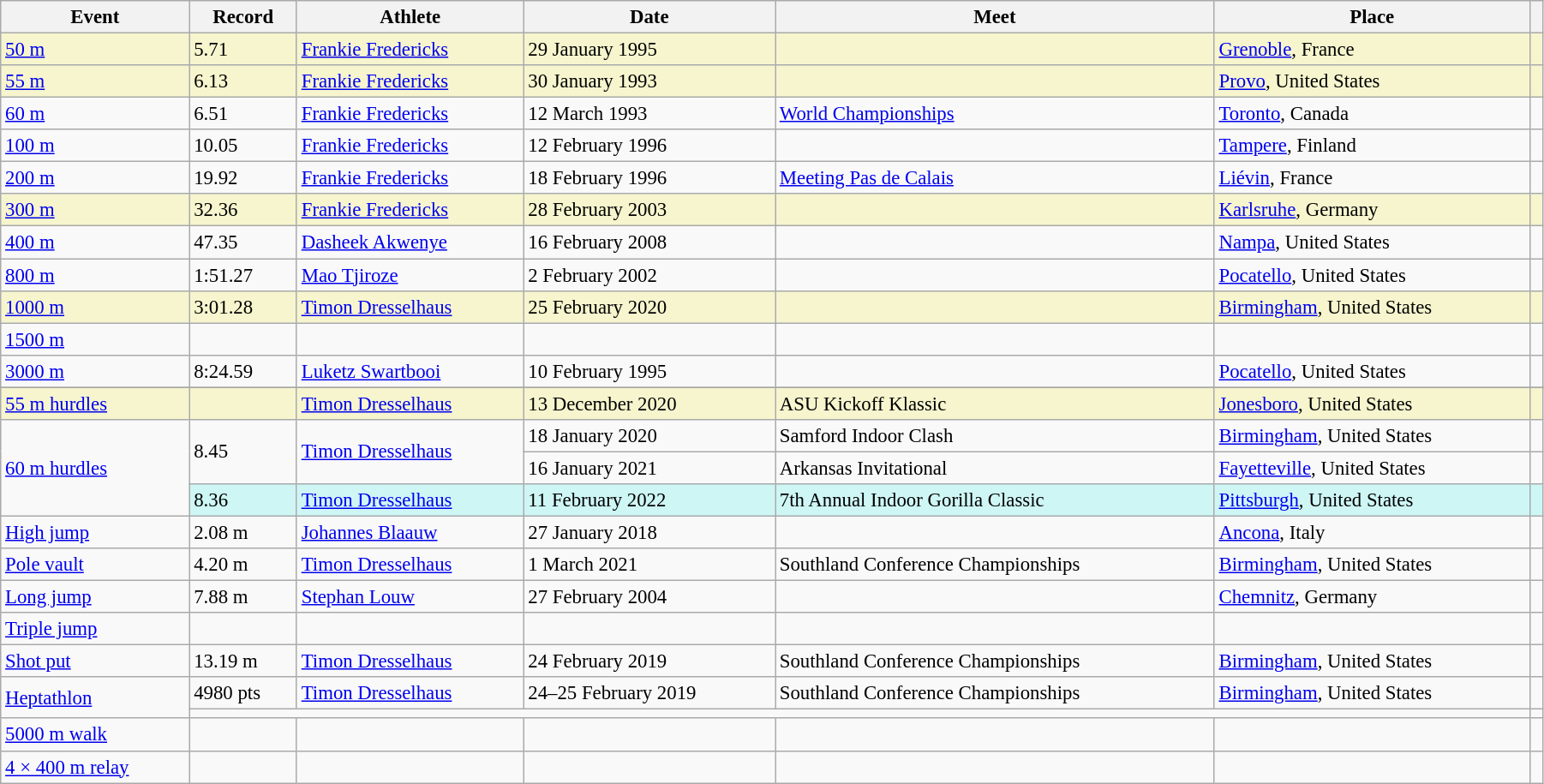<table class="wikitable" style="font-size:95%; width: 95%;">
<tr>
<th>Event</th>
<th>Record</th>
<th>Athlete</th>
<th>Date</th>
<th>Meet</th>
<th>Place</th>
<th></th>
</tr>
<tr style="background:#f6F5CE;">
<td><a href='#'>50 m</a></td>
<td>5.71</td>
<td><a href='#'>Frankie Fredericks</a></td>
<td>29 January 1995</td>
<td></td>
<td><a href='#'>Grenoble</a>, France</td>
<td></td>
</tr>
<tr style="background:#f6F5CE;">
<td><a href='#'>55 m</a></td>
<td>6.13 </td>
<td><a href='#'>Frankie Fredericks</a></td>
<td>30 January 1993</td>
<td></td>
<td><a href='#'>Provo</a>, United States</td>
<td></td>
</tr>
<tr>
<td><a href='#'>60 m</a></td>
<td>6.51</td>
<td><a href='#'>Frankie Fredericks</a></td>
<td>12 March 1993</td>
<td><a href='#'>World Championships</a></td>
<td><a href='#'>Toronto</a>, Canada</td>
<td></td>
</tr>
<tr>
<td><a href='#'>100 m</a></td>
<td>10.05</td>
<td><a href='#'>Frankie Fredericks</a></td>
<td>12 February 1996</td>
<td></td>
<td><a href='#'>Tampere</a>, Finland</td>
<td></td>
</tr>
<tr>
<td><a href='#'>200 m</a></td>
<td>19.92</td>
<td><a href='#'>Frankie Fredericks</a></td>
<td>18 February 1996</td>
<td><a href='#'>Meeting Pas de Calais</a></td>
<td><a href='#'>Liévin</a>, France</td>
<td></td>
</tr>
<tr style="background:#f6F5CE;">
<td><a href='#'>300 m</a></td>
<td>32.36</td>
<td><a href='#'>Frankie Fredericks</a></td>
<td>28 February 2003</td>
<td></td>
<td><a href='#'>Karlsruhe</a>, Germany</td>
<td></td>
</tr>
<tr>
<td><a href='#'>400 m</a></td>
<td>47.35</td>
<td><a href='#'>Dasheek Akwenye</a></td>
<td>16 February 2008</td>
<td></td>
<td><a href='#'>Nampa</a>, United States</td>
<td></td>
</tr>
<tr>
<td><a href='#'>800 m</a></td>
<td>1:51.27 </td>
<td><a href='#'>Mao Tjiroze</a></td>
<td>2 February 2002</td>
<td></td>
<td><a href='#'>Pocatello</a>, United States</td>
<td></td>
</tr>
<tr style="background:#f6F5CE;">
<td><a href='#'>1000 m</a></td>
<td>3:01.28</td>
<td><a href='#'>Timon Dresselhaus</a></td>
<td>25 February 2020</td>
<td></td>
<td><a href='#'>Birmingham</a>, United States</td>
<td></td>
</tr>
<tr>
<td><a href='#'>1500 m</a></td>
<td></td>
<td></td>
<td></td>
<td></td>
<td></td>
<td></td>
</tr>
<tr>
<td><a href='#'>3000 m</a></td>
<td>8:24.59 </td>
<td><a href='#'>Luketz Swartbooi</a></td>
<td>10 February 1995</td>
<td></td>
<td><a href='#'>Pocatello</a>, United States</td>
<td></td>
</tr>
<tr>
</tr>
<tr style="background:#f6F5CE;">
<td><a href='#'>55 m hurdles</a></td>
<td></td>
<td><a href='#'>Timon Dresselhaus</a></td>
<td>13 December 2020</td>
<td>ASU Kickoff Klassic</td>
<td><a href='#'>Jonesboro</a>, United States</td>
<td></td>
</tr>
<tr>
<td rowspan=3><a href='#'>60 m hurdles</a></td>
<td rowspan=2>8.45</td>
<td rowspan=2><a href='#'>Timon Dresselhaus</a></td>
<td>18 January 2020</td>
<td>Samford Indoor Clash</td>
<td><a href='#'>Birmingham</a>, United States</td>
<td></td>
</tr>
<tr>
<td>16 January 2021</td>
<td>Arkansas Invitational</td>
<td><a href='#'>Fayetteville</a>, United States</td>
<td></td>
</tr>
<tr bgcolor=#CEF6F5>
<td>8.36</td>
<td><a href='#'>Timon Dresselhaus</a></td>
<td>11 February 2022</td>
<td>7th Annual Indoor Gorilla Classic</td>
<td><a href='#'>Pittsburgh</a>, United States</td>
<td></td>
</tr>
<tr>
<td><a href='#'>High jump</a></td>
<td>2.08 m</td>
<td><a href='#'>Johannes Blaauw</a></td>
<td>27 January 2018</td>
<td></td>
<td><a href='#'>Ancona</a>, Italy</td>
<td></td>
</tr>
<tr>
<td><a href='#'>Pole vault</a></td>
<td>4.20 m</td>
<td><a href='#'>Timon Dresselhaus</a></td>
<td>1 March 2021</td>
<td>Southland Conference Championships</td>
<td><a href='#'>Birmingham</a>, United States</td>
<td></td>
</tr>
<tr>
<td><a href='#'>Long jump</a></td>
<td>7.88 m</td>
<td><a href='#'>Stephan Louw</a></td>
<td>27 February 2004</td>
<td></td>
<td><a href='#'>Chemnitz</a>, Germany</td>
<td></td>
</tr>
<tr>
<td><a href='#'>Triple jump</a></td>
<td></td>
<td></td>
<td></td>
<td></td>
<td></td>
<td></td>
</tr>
<tr>
<td><a href='#'>Shot put</a></td>
<td>13.19 m</td>
<td><a href='#'>Timon Dresselhaus</a></td>
<td>24 February 2019</td>
<td>Southland Conference Championships</td>
<td><a href='#'>Birmingham</a>, United States</td>
<td></td>
</tr>
<tr>
<td rowspan=2><a href='#'>Heptathlon</a></td>
<td>4980 pts</td>
<td><a href='#'>Timon Dresselhaus</a></td>
<td>24–25 February 2019</td>
<td>Southland Conference Championships</td>
<td><a href='#'>Birmingham</a>, United States</td>
<td></td>
</tr>
<tr>
<td colspan=5></td>
<td></td>
</tr>
<tr>
<td><a href='#'>5000 m walk</a></td>
<td></td>
<td></td>
<td></td>
<td></td>
<td></td>
<td></td>
</tr>
<tr>
<td><a href='#'>4 × 400 m relay</a></td>
<td></td>
<td></td>
<td></td>
<td></td>
<td></td>
<td></td>
</tr>
</table>
